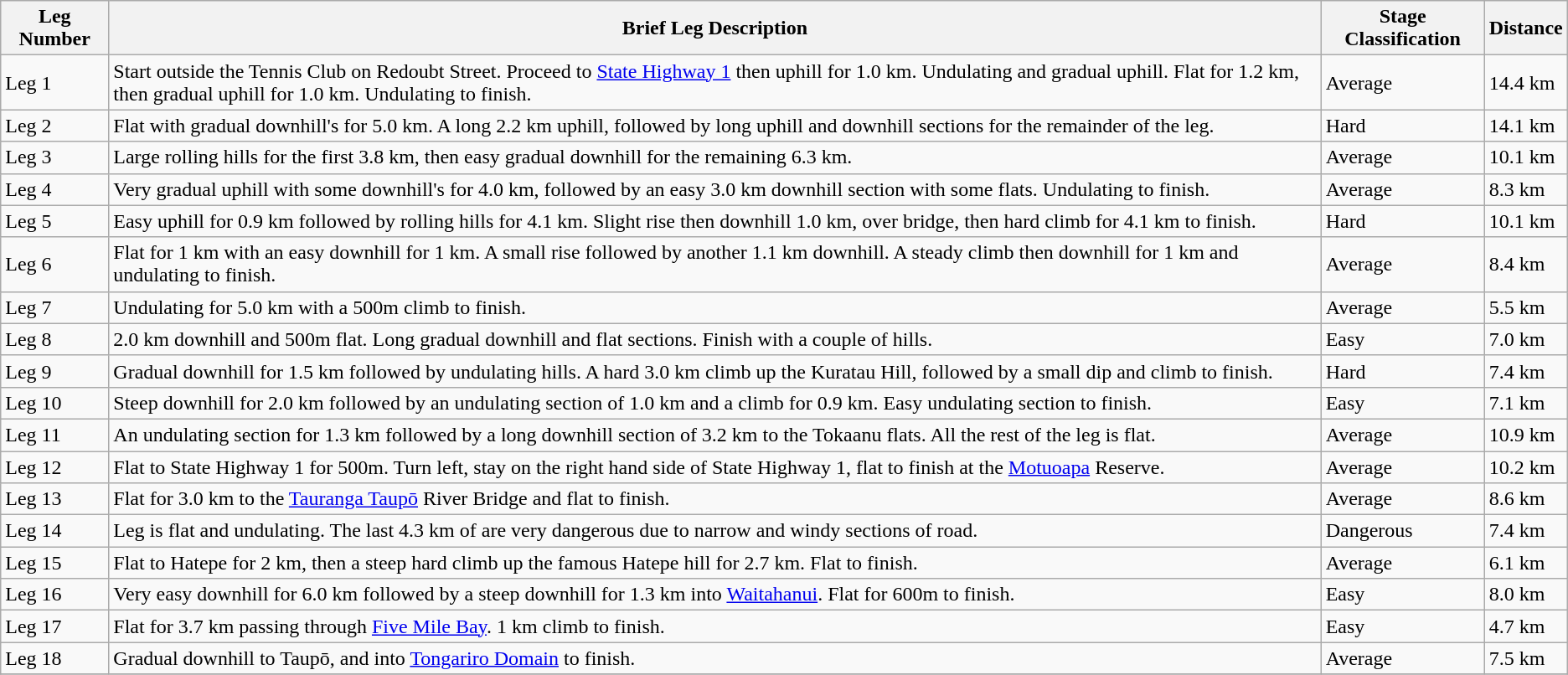<table class="wikitable">
<tr>
<th>Leg Number</th>
<th>Brief Leg Description</th>
<th>Stage Classification</th>
<th>Distance</th>
</tr>
<tr>
<td>Leg 1</td>
<td>Start outside the Tennis Club on Redoubt Street. Proceed to <a href='#'>State Highway 1</a> then uphill for 1.0 km.  Undulating and gradual uphill. Flat for 1.2 km, then gradual uphill for 1.0 km. Undulating to finish.</td>
<td>Average</td>
<td>14.4 km</td>
</tr>
<tr>
<td>Leg 2</td>
<td>Flat with gradual downhill's for 5.0 km. A long 2.2 km uphill, followed by long uphill and downhill sections for the remainder of the leg.</td>
<td>Hard</td>
<td>14.1 km</td>
</tr>
<tr>
<td>Leg 3</td>
<td>Large rolling hills for the first 3.8 km, then easy gradual downhill for the remaining 6.3 km.</td>
<td>Average</td>
<td>10.1 km</td>
</tr>
<tr>
<td>Leg 4</td>
<td>Very gradual uphill with some downhill's for 4.0 km, followed by an easy 3.0 km downhill section with some flats. Undulating to finish.</td>
<td>Average</td>
<td>8.3 km</td>
</tr>
<tr>
<td>Leg 5</td>
<td>Easy uphill for 0.9 km followed by rolling hills for 4.1 km.  Slight rise then downhill 1.0 km, over bridge, then hard climb for 4.1 km to finish.</td>
<td>Hard</td>
<td>10.1 km</td>
</tr>
<tr>
<td>Leg 6</td>
<td>Flat for 1 km with an easy downhill for 1 km. A small rise followed by another 1.1 km downhill. A steady climb then downhill for 1 km and undulating to finish.</td>
<td>Average</td>
<td>8.4 km</td>
</tr>
<tr>
<td>Leg 7</td>
<td>Undulating for 5.0 km with a 500m climb to finish.</td>
<td>Average</td>
<td>5.5 km</td>
</tr>
<tr>
<td>Leg 8</td>
<td>2.0 km downhill and 500m flat. Long gradual downhill and flat sections. Finish with a couple of hills.</td>
<td>Easy</td>
<td>7.0 km</td>
</tr>
<tr>
<td>Leg 9</td>
<td>Gradual downhill for 1.5 km followed by undulating hills. A hard 3.0 km climb up the Kuratau Hill, followed by a small dip and climb to finish.</td>
<td>Hard</td>
<td>7.4 km</td>
</tr>
<tr>
<td>Leg 10</td>
<td>Steep downhill for 2.0 km followed by an undulating section of 1.0 km and a climb for 0.9 km. Easy undulating section to finish.</td>
<td>Easy</td>
<td>7.1 km</td>
</tr>
<tr>
<td>Leg 11</td>
<td>An undulating section for 1.3 km followed by a long downhill section of 3.2 km to the Tokaanu flats. All the rest of the leg is flat.</td>
<td>Average</td>
<td>10.9 km</td>
</tr>
<tr>
<td>Leg 12</td>
<td>Flat to State Highway 1 for 500m. Turn left, stay on the right hand side of State Highway 1, flat to finish at the <a href='#'>Motuoapa</a> Reserve.</td>
<td>Average</td>
<td>10.2 km</td>
</tr>
<tr>
<td>Leg 13</td>
<td>Flat for 3.0 km to the <a href='#'>Tauranga Taupō</a> River Bridge and flat to finish.</td>
<td>Average</td>
<td>8.6 km</td>
</tr>
<tr>
<td>Leg 14</td>
<td>Leg is flat and undulating. The last 4.3 km of are very dangerous due to narrow and windy sections of road.</td>
<td>Dangerous</td>
<td>7.4 km</td>
</tr>
<tr>
<td>Leg 15</td>
<td>Flat to Hatepe for 2 km, then a steep hard climb up the famous Hatepe hill for 2.7 km. Flat to finish.</td>
<td>Average</td>
<td>6.1 km</td>
</tr>
<tr>
<td>Leg 16</td>
<td>Very easy downhill for 6.0 km followed by a steep downhill for 1.3 km into <a href='#'>Waitahanui</a>. Flat for 600m to finish.</td>
<td>Easy</td>
<td>8.0 km</td>
</tr>
<tr>
<td>Leg 17</td>
<td>Flat for 3.7 km passing through <a href='#'>Five Mile Bay</a>. 1 km climb to finish.</td>
<td>Easy</td>
<td>4.7 km</td>
</tr>
<tr>
<td>Leg 18</td>
<td>Gradual downhill to Taupō, and into <a href='#'>Tongariro Domain</a> to finish.</td>
<td>Average</td>
<td>7.5 km</td>
</tr>
<tr>
</tr>
</table>
